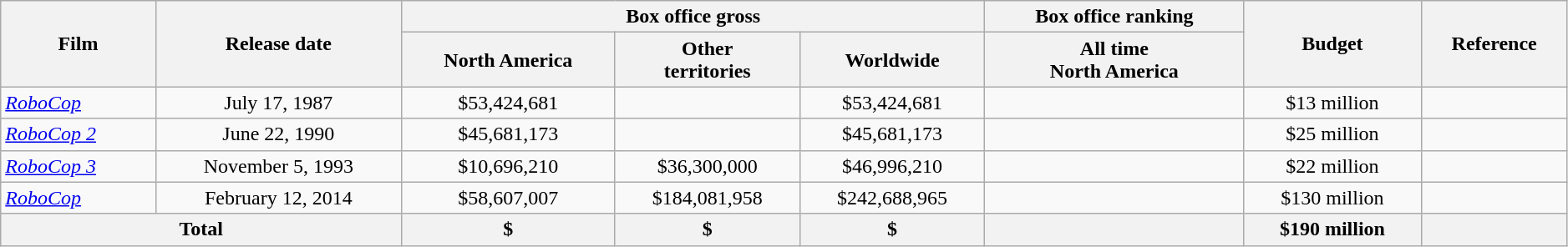<table class="wikitable" width=99% border="1">
<tr>
<th rowspan="2">Film</th>
<th rowspan="2">Release date</th>
<th colspan="3">Box office gross</th>
<th colspan="1" style="text="wrap">Box office ranking</th>
<th rowspan="2">Budget</th>
<th rowspan="2">Reference</th>
</tr>
<tr>
<th>North America</th>
<th>Other <br>territories</th>
<th>Worldwide</th>
<th>All time <br>North America</th>
</tr>
<tr>
<td><em><a href='#'>RoboCop</a></em></td>
<td style="text-align:center;">July 17, 1987</td>
<td style="text-align:center;">$53,424,681</td>
<td></td>
<td style="text-align:center;">$53,424,681</td>
<td></td>
<td style="text-align:center;">$13 million</td>
<td style="text-align:center;"></td>
</tr>
<tr>
<td><em><a href='#'>RoboCop 2</a></em></td>
<td style="text-align:center;">June 22, 1990</td>
<td style="text-align:center;">$45,681,173</td>
<td></td>
<td style="text-align:center;">$45,681,173</td>
<td></td>
<td style="text-align:center;">$25 million</td>
<td style="text-align:center;"></td>
</tr>
<tr>
<td><em><a href='#'>RoboCop 3</a></em></td>
<td style="text-align:center;">November 5, 1993</td>
<td style="text-align:center;">$10,696,210</td>
<td style="text-align:center;">$36,300,000</td>
<td style="text-align:center;">$46,996,210</td>
<td></td>
<td style="text-align:center;">$22 million</td>
<td style="text-align:center;"></td>
</tr>
<tr>
<td><em><a href='#'>RoboCop</a></em></td>
<td style="text-align:center;">February 12, 2014</td>
<td style="text-align:center;">$58,607,007</td>
<td style="text-align:center;">$184,081,958</td>
<td style="text-align:center;">$242,688,965</td>
<td></td>
<td style="text-align:center;">$130 million</td>
<td style="text-align:center;"></td>
</tr>
<tr>
<th colspan=2>Total</th>
<th>$</th>
<th>$</th>
<th>$</th>
<th colspan="1"></th>
<th>$190 million</th>
<th></th>
</tr>
</table>
